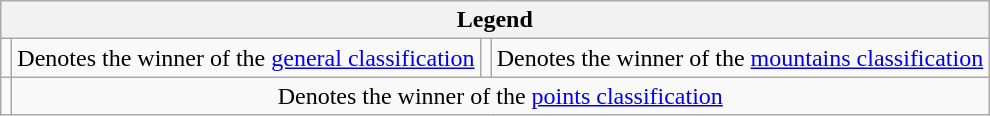<table class="wikitable">
<tr>
<th colspan=4>Legend</th>
</tr>
<tr>
<td style="text-align:center;"></td>
<td style="text-align:center;">Denotes the winner of the <a href='#'>general classification</a></td>
<td style="text-align:center;"></td>
<td style="text-align:center;">Denotes the winner of the <a href='#'>mountains classification</a></td>
</tr>
<tr>
<td style="text-align:center;"></td>
<td colspan="3" style="text-align:center;">Denotes the winner of the <a href='#'>points classification</a></td>
</tr>
</table>
